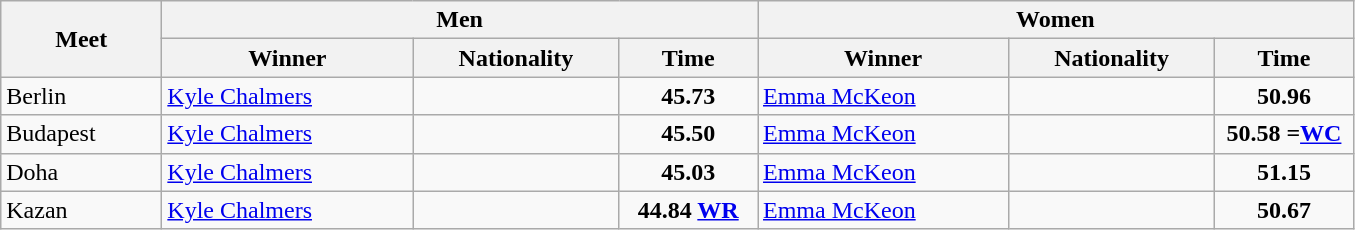<table class="wikitable">
<tr>
<th width=100 rowspan=2>Meet</th>
<th colspan=3>Men</th>
<th colspan=3>Women</th>
</tr>
<tr>
<th width=160>Winner</th>
<th width=130>Nationality</th>
<th width=85>Time</th>
<th width=160>Winner</th>
<th width=130>Nationality</th>
<th width=85>Time</th>
</tr>
<tr>
<td>Berlin</td>
<td><a href='#'>Kyle Chalmers</a></td>
<td></td>
<td align=center><strong>45.73</strong></td>
<td><a href='#'>Emma McKeon</a></td>
<td></td>
<td align=center><strong>50.96</strong></td>
</tr>
<tr>
<td>Budapest</td>
<td><a href='#'>Kyle Chalmers</a></td>
<td></td>
<td align=center><strong>45.50</strong></td>
<td><a href='#'>Emma McKeon</a></td>
<td></td>
<td align=center><strong>50.58 =<a href='#'>WC</a></strong></td>
</tr>
<tr>
<td>Doha</td>
<td><a href='#'>Kyle Chalmers</a></td>
<td></td>
<td align=center><strong>45.03</strong></td>
<td><a href='#'>Emma McKeon</a></td>
<td></td>
<td align=center><strong>51.15</strong></td>
</tr>
<tr>
<td>Kazan</td>
<td><a href='#'>Kyle Chalmers</a></td>
<td></td>
<td align=center><strong>44.84 <a href='#'>WR</a></strong></td>
<td><a href='#'>Emma McKeon</a></td>
<td></td>
<td align=center><strong>50.67</strong></td>
</tr>
</table>
